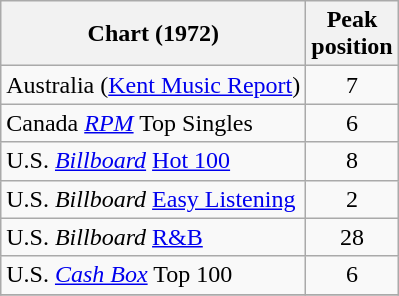<table class="wikitable sortable">
<tr>
<th>Chart (1972)</th>
<th>Peak<br>position</th>
</tr>
<tr>
<td>Australia (<a href='#'>Kent Music Report</a>)</td>
<td style="text-align:center;">7</td>
</tr>
<tr>
<td>Canada <em><a href='#'>RPM</a></em> Top Singles</td>
<td style="text-align:center;">6</td>
</tr>
<tr>
<td>U.S. <em><a href='#'>Billboard</a></em> <a href='#'>Hot 100</a></td>
<td style="text-align:center;">8</td>
</tr>
<tr>
<td>U.S. <em>Billboard</em> <a href='#'>Easy Listening</a></td>
<td style="text-align:center;">2</td>
</tr>
<tr>
<td>U.S. <em>Billboard</em> <a href='#'>R&B</a></td>
<td style="text-align:center;">28</td>
</tr>
<tr>
<td>U.S. <a href='#'><em>Cash Box</em></a> Top 100</td>
<td align="center">6</td>
</tr>
<tr>
</tr>
</table>
